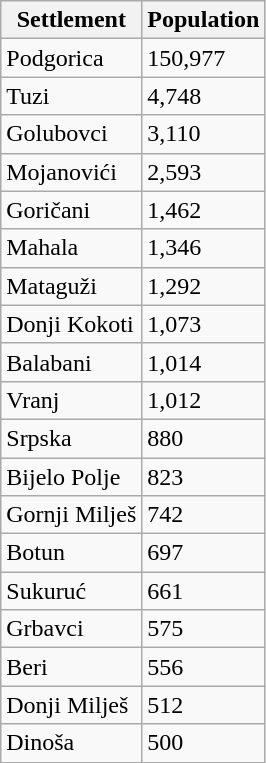<table class="wikitable">
<tr>
<th>Settlement</th>
<th>Population</th>
</tr>
<tr>
<td>Podgorica</td>
<td>150,977</td>
</tr>
<tr>
<td>Tuzi</td>
<td>4,748</td>
</tr>
<tr>
<td>Golubovci</td>
<td>3,110</td>
</tr>
<tr>
<td>Mojanovići</td>
<td>2,593</td>
</tr>
<tr>
<td>Goričani</td>
<td>1,462</td>
</tr>
<tr>
<td>Mahala</td>
<td>1,346</td>
</tr>
<tr>
<td>Mataguži</td>
<td>1,292</td>
</tr>
<tr>
<td>Donji Kokoti</td>
<td>1,073</td>
</tr>
<tr>
<td>Balabani</td>
<td>1,014</td>
</tr>
<tr>
<td>Vranj</td>
<td>1,012</td>
</tr>
<tr>
<td>Srpska</td>
<td>880</td>
</tr>
<tr>
<td>Bijelo Polje</td>
<td>823</td>
</tr>
<tr>
<td>Gornji Milješ</td>
<td>742</td>
</tr>
<tr>
<td>Botun</td>
<td>697</td>
</tr>
<tr>
<td>Sukuruć</td>
<td>661</td>
</tr>
<tr>
<td>Grbavci</td>
<td>575</td>
</tr>
<tr>
<td>Beri</td>
<td>556</td>
</tr>
<tr>
<td>Donji Milješ</td>
<td>512</td>
</tr>
<tr>
<td>Dinoša</td>
<td>500</td>
</tr>
</table>
